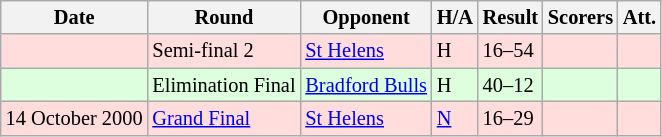<table class="wikitable" style="font-size:85%;">
<tr>
<th>Date</th>
<th>Round</th>
<th>Opponent</th>
<th>H/A</th>
<th>Result</th>
<th>Scorers</th>
<th>Att.</th>
</tr>
<tr style="background:#ffdddd">
<td></td>
<td>Semi-final 2</td>
<td> <a href='#'>St Helens</a></td>
<td>H</td>
<td>16–54</td>
<td></td>
<td></td>
</tr>
<tr style="background:#ddffdd">
<td></td>
<td>Elimination Final</td>
<td> <a href='#'>Bradford Bulls</a></td>
<td>H</td>
<td>40–12</td>
<td></td>
<td></td>
</tr>
<tr style="background:#ffdddd">
<td>14 October 2000</td>
<td><a href='#'>Grand Final</a></td>
<td> <a href='#'>St Helens</a></td>
<td><a href='#'>N</a></td>
<td>16–29</td>
<td></td>
<td></td>
</tr>
</table>
